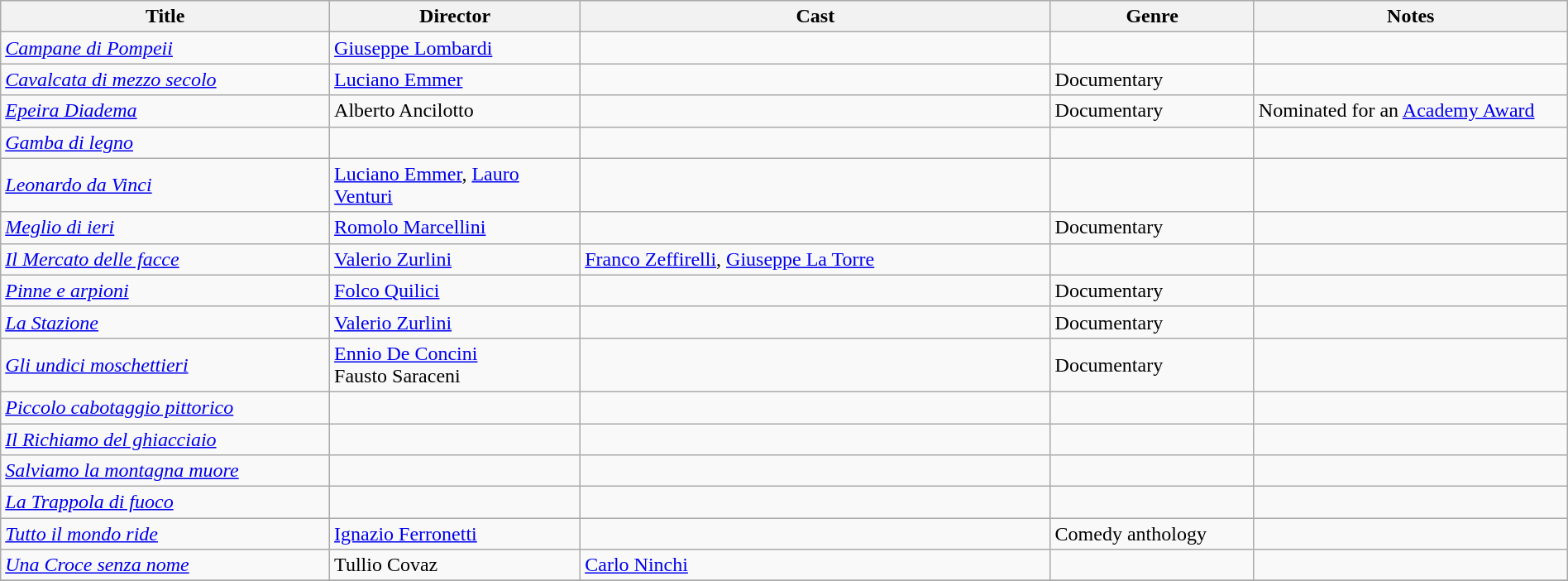<table class="wikitable" style="width:100%;">
<tr>
<th style="width:21%;">Title</th>
<th style="width:16%;">Director</th>
<th style="width:30%;">Cast</th>
<th style="width:13%;">Genre</th>
<th style="width:20%;">Notes</th>
</tr>
<tr>
<td><em><a href='#'>Campane di Pompeii</a></em></td>
<td><a href='#'>Giuseppe Lombardi</a></td>
<td></td>
<td></td>
<td></td>
</tr>
<tr>
<td><em><a href='#'>Cavalcata di mezzo secolo</a></em></td>
<td><a href='#'>Luciano Emmer</a></td>
<td></td>
<td>Documentary</td>
<td></td>
</tr>
<tr>
<td><em><a href='#'>Epeira Diadema</a></em></td>
<td>Alberto Ancilotto</td>
<td></td>
<td>Documentary</td>
<td>Nominated for an <a href='#'>Academy Award</a></td>
</tr>
<tr>
<td><em><a href='#'>Gamba di legno</a></em></td>
<td></td>
<td></td>
<td></td>
<td></td>
</tr>
<tr>
<td><em><a href='#'>Leonardo da Vinci</a></em></td>
<td><a href='#'>Luciano Emmer</a>, <a href='#'>Lauro Venturi</a></td>
<td></td>
<td></td>
<td></td>
</tr>
<tr>
<td><em><a href='#'>Meglio di ieri</a></em></td>
<td><a href='#'>Romolo Marcellini</a></td>
<td></td>
<td>Documentary</td>
<td></td>
</tr>
<tr>
<td><em><a href='#'>Il Mercato delle facce</a></em></td>
<td><a href='#'>Valerio Zurlini</a></td>
<td><a href='#'>Franco Zeffirelli</a>, <a href='#'>Giuseppe La Torre</a></td>
<td></td>
<td></td>
</tr>
<tr>
<td><em><a href='#'>Pinne e arpioni</a></em></td>
<td><a href='#'>Folco Quilici</a></td>
<td></td>
<td>Documentary</td>
<td></td>
</tr>
<tr>
<td><em><a href='#'>La Stazione</a></em></td>
<td><a href='#'>Valerio Zurlini</a></td>
<td></td>
<td>Documentary</td>
<td></td>
</tr>
<tr>
<td><em><a href='#'>Gli undici moschettieri</a></em></td>
<td><a href='#'>Ennio De Concini</a><br>Fausto Saraceni</td>
<td></td>
<td>Documentary</td>
<td></td>
</tr>
<tr>
<td><em><a href='#'>Piccolo cabotaggio pittorico</a></em></td>
<td></td>
<td></td>
<td></td>
<td></td>
</tr>
<tr>
<td><em><a href='#'>Il Richiamo del ghiacciaio</a></em></td>
<td></td>
<td></td>
<td></td>
<td></td>
</tr>
<tr>
<td><em><a href='#'>Salviamo la montagna muore</a></em></td>
<td></td>
<td></td>
<td></td>
<td></td>
</tr>
<tr>
<td><em><a href='#'>La Trappola di fuoco</a></em></td>
<td></td>
<td></td>
<td></td>
<td></td>
</tr>
<tr>
<td><em><a href='#'>Tutto il mondo ride</a></em></td>
<td><a href='#'>Ignazio Ferronetti</a></td>
<td></td>
<td>Comedy anthology</td>
<td></td>
</tr>
<tr>
<td><em><a href='#'>Una Croce senza nome</a></em></td>
<td>Tullio Covaz</td>
<td><a href='#'>Carlo Ninchi</a></td>
<td></td>
<td></td>
</tr>
<tr>
</tr>
</table>
